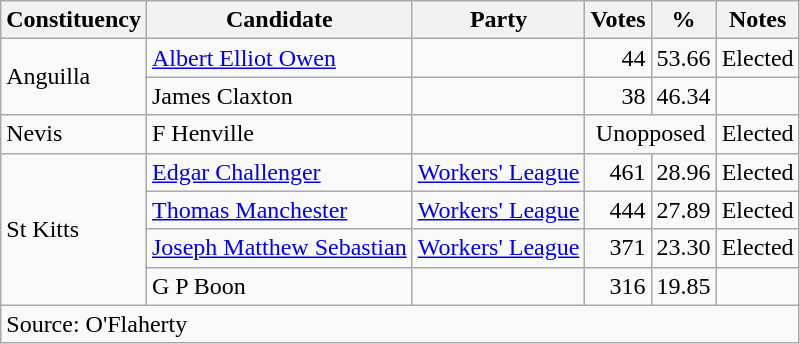<table class=wikitable style=text-align:right>
<tr>
<th>Constituency</th>
<th>Candidate</th>
<th>Party</th>
<th>Votes</th>
<th>%</th>
<th>Notes</th>
</tr>
<tr>
<td align=left rowspan=2>Anguilla</td>
<td align=left><a href='#'>Albert Elliot Owen</a></td>
<td></td>
<td>44</td>
<td>53.66</td>
<td>Elected</td>
</tr>
<tr>
<td align=left>James Claxton</td>
<td></td>
<td>38</td>
<td>46.34</td>
<td></td>
</tr>
<tr>
<td align=left>Nevis</td>
<td align=left>F Henville</td>
<td></td>
<td colspan=2 align=center>Unopposed</td>
<td>Elected</td>
</tr>
<tr>
<td align=left rowspan=4>St Kitts</td>
<td align=left><a href='#'>Edgar Challenger</a></td>
<td align=left><a href='#'>Workers' League</a></td>
<td>461</td>
<td>28.96</td>
<td>Elected</td>
</tr>
<tr>
<td align=left><a href='#'>Thomas Manchester</a></td>
<td align=left><a href='#'>Workers' League</a></td>
<td>444</td>
<td>27.89</td>
<td>Elected</td>
</tr>
<tr>
<td align=left><a href='#'>Joseph Matthew Sebastian</a></td>
<td align=left><a href='#'>Workers' League</a></td>
<td>371</td>
<td>23.30</td>
<td>Elected</td>
</tr>
<tr>
<td align=left>G P Boon</td>
<td></td>
<td>316</td>
<td>19.85</td>
<td></td>
</tr>
<tr>
<td align=left colspan=6>Source: O'Flaherty</td>
</tr>
</table>
